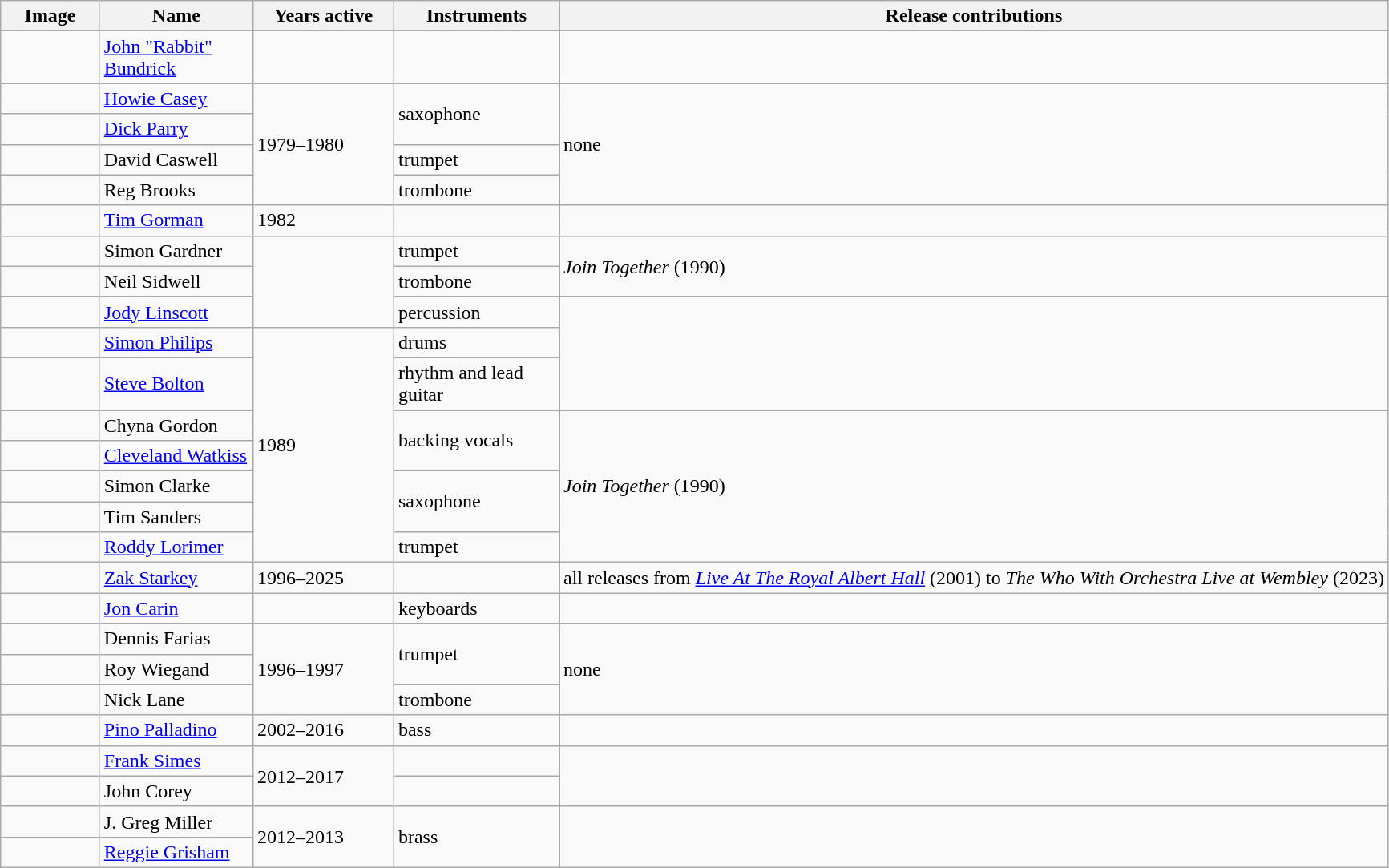<table class="wikitable">
<tr>
<th width="75">Image</th>
<th width="120">Name</th>
<th width="110">Years active</th>
<th width="130">Instruments</th>
<th>Release contributions</th>
</tr>
<tr>
<td></td>
<td><a href='#'>John "Rabbit" Bundrick</a></td>
<td></td>
<td></td>
<td></td>
</tr>
<tr>
<td></td>
<td><a href='#'>Howie Casey</a></td>
<td rowspan="4">1979–1980</td>
<td rowspan="2">saxophone</td>
<td rowspan="4">none</td>
</tr>
<tr>
<td></td>
<td><a href='#'>Dick Parry</a></td>
</tr>
<tr>
<td></td>
<td>David Caswell</td>
<td>trumpet</td>
</tr>
<tr>
<td></td>
<td>Reg Brooks</td>
<td>trombone</td>
</tr>
<tr>
<td></td>
<td><a href='#'>Tim Gorman</a></td>
<td>1982</td>
<td></td>
<td></td>
</tr>
<tr>
<td></td>
<td>Simon Gardner</td>
<td rowspan="3"></td>
<td>trumpet</td>
<td rowspan="2"><em>Join Together</em> (1990)</td>
</tr>
<tr>
<td></td>
<td>Neil Sidwell</td>
<td>trombone</td>
</tr>
<tr>
<td></td>
<td><a href='#'>Jody Linscott</a></td>
<td>percussion</td>
<td rowspan="3"></td>
</tr>
<tr>
<td></td>
<td><a href='#'>Simon Philips</a></td>
<td rowspan="7">1989</td>
<td>drums</td>
</tr>
<tr>
<td></td>
<td><a href='#'>Steve Bolton</a></td>
<td>rhythm and lead guitar</td>
</tr>
<tr>
<td></td>
<td>Chyna Gordon</td>
<td rowspan="2">backing vocals</td>
<td rowspan="5"><em>Join Together</em> (1990)</td>
</tr>
<tr>
<td></td>
<td><a href='#'>Cleveland Watkiss</a></td>
</tr>
<tr>
<td></td>
<td>Simon Clarke</td>
<td rowspan="2">saxophone</td>
</tr>
<tr>
<td></td>
<td>Tim Sanders</td>
</tr>
<tr>
<td></td>
<td><a href='#'>Roddy Lorimer</a></td>
<td>trumpet</td>
</tr>
<tr>
<td></td>
<td><a href='#'>Zak Starkey</a></td>
<td>1996–2025</td>
<td></td>
<td>all releases from <em><a href='#'>Live At The Royal Albert Hall</a></em> (2001) to <em>The Who With Orchestra Live at Wembley</em> (2023)</td>
</tr>
<tr>
<td></td>
<td><a href='#'>Jon Carin</a></td>
<td></td>
<td>keyboards</td>
<td></td>
</tr>
<tr>
<td></td>
<td>Dennis Farias</td>
<td rowspan="3">1996–1997</td>
<td rowspan="2">trumpet</td>
<td rowspan="3">none</td>
</tr>
<tr>
<td></td>
<td>Roy Wiegand</td>
</tr>
<tr>
<td></td>
<td>Nick Lane</td>
<td>trombone</td>
</tr>
<tr>
<td></td>
<td><a href='#'>Pino Palladino</a></td>
<td>2002–2016</td>
<td>bass</td>
<td></td>
</tr>
<tr>
<td></td>
<td><a href='#'>Frank Simes</a></td>
<td rowspan="2">2012–2017</td>
<td></td>
<td rowspan="2"></td>
</tr>
<tr>
<td></td>
<td>John Corey</td>
<td></td>
</tr>
<tr>
<td></td>
<td>J. Greg Miller</td>
<td rowspan="2">2012–2013</td>
<td rowspan="2">brass</td>
<td rowspan="2"></td>
</tr>
<tr>
<td></td>
<td><a href='#'>Reggie Grisham</a></td>
</tr>
</table>
